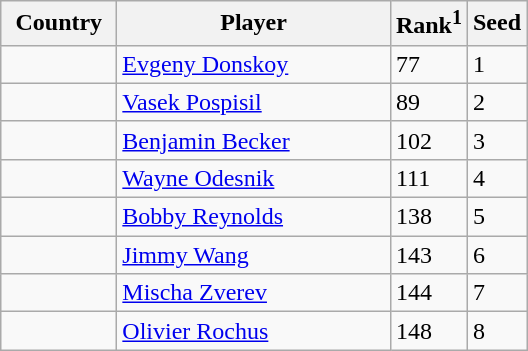<table class="sortable wikitable">
<tr>
<th style="width:70px;">Country</th>
<th style="width:175px;">Player</th>
<th>Rank<sup>1</sup></th>
<th>Seed</th>
</tr>
<tr>
<td></td>
<td><a href='#'>Evgeny Donskoy</a></td>
<td>77</td>
<td>1</td>
</tr>
<tr>
<td></td>
<td><a href='#'>Vasek Pospisil</a></td>
<td>89</td>
<td>2</td>
</tr>
<tr>
<td></td>
<td><a href='#'>Benjamin Becker</a></td>
<td>102</td>
<td>3</td>
</tr>
<tr>
<td></td>
<td><a href='#'>Wayne Odesnik</a></td>
<td>111</td>
<td>4</td>
</tr>
<tr>
<td></td>
<td><a href='#'>Bobby Reynolds</a></td>
<td>138</td>
<td>5</td>
</tr>
<tr>
<td></td>
<td><a href='#'>Jimmy Wang</a></td>
<td>143</td>
<td>6</td>
</tr>
<tr>
<td></td>
<td><a href='#'>Mischa Zverev</a></td>
<td>144</td>
<td>7</td>
</tr>
<tr>
<td></td>
<td><a href='#'>Olivier Rochus</a></td>
<td>148</td>
<td>8</td>
</tr>
</table>
